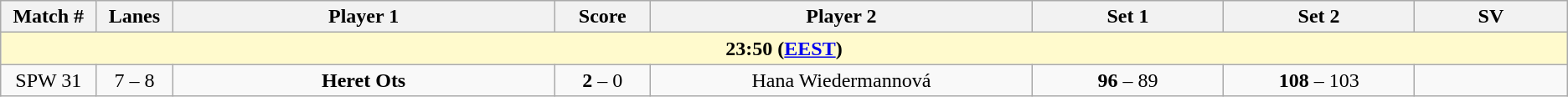<table class="wikitable">
<tr>
<th width="5%">Match #</th>
<th width="4%">Lanes</th>
<th width="20%">Player 1</th>
<th width="5%">Score</th>
<th width="20%">Player 2</th>
<th width="10%">Set 1</th>
<th width="10%">Set 2</th>
<th width="8%">SV</th>
</tr>
<tr>
<td colspan="8" style="text-align:center; background-color:#FFFACD"><strong>23:50 (<a href='#'>EEST</a>)</strong></td>
</tr>
<tr style=text-align:center;"background:#;">
<td>SPW 31</td>
<td>7 – 8</td>
<td> <strong>Heret Ots</strong></td>
<td><strong>2</strong> – 0</td>
<td> Hana Wiedermannová</td>
<td><strong>96</strong> – 89</td>
<td><strong>108</strong> – 103</td>
<td></td>
</tr>
</table>
